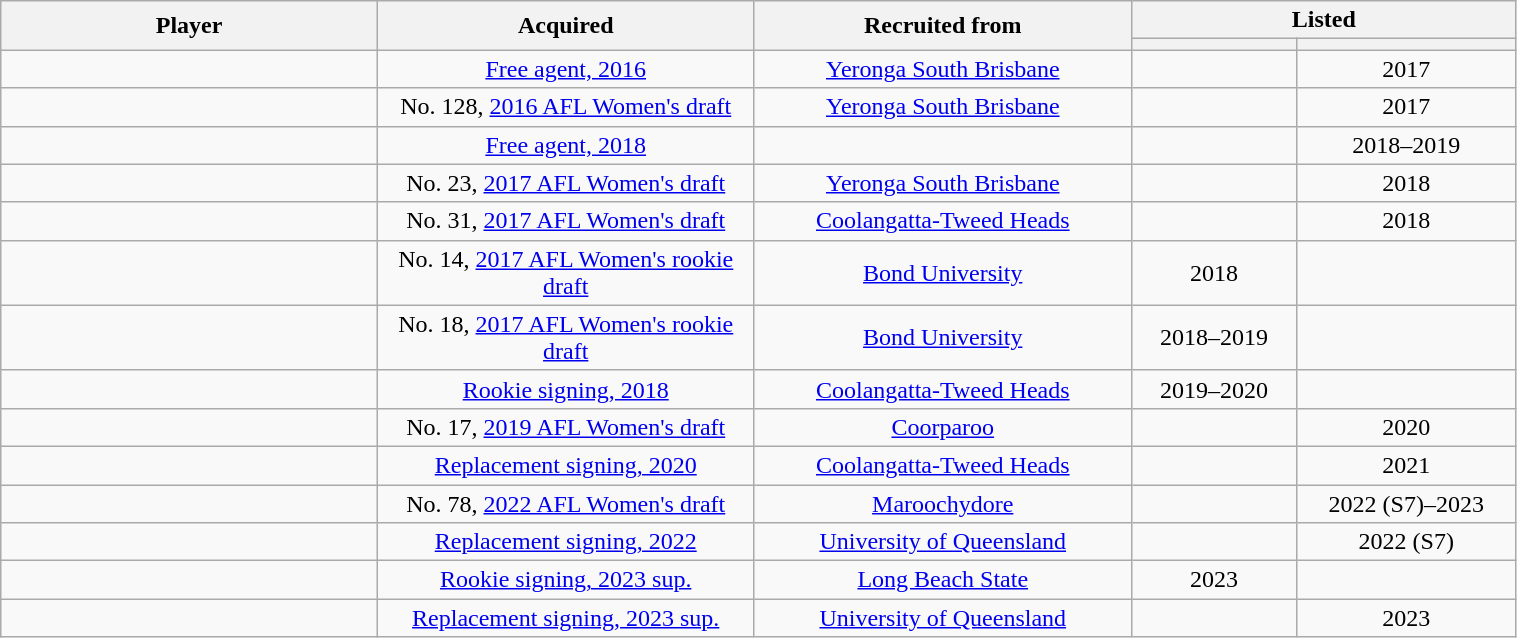<table class="wikitable sortable" style="text-align:center; width:80%;">
<tr>
<th rowspan="2" style="width:10%">Player</th>
<th rowspan="2" style="width:10%">Acquired</th>
<th rowspan="2" style="width:10%">Recruited from</th>
<th colspan="2" style="width:10%">Listed</th>
</tr>
<tr>
<th style="width=5%;"></th>
<th style="width=5%;"></th>
</tr>
<tr>
<td style="text-align:left"></td>
<td><a href='#'>Free agent, 2016</a></td>
<td><a href='#'>Yeronga South Brisbane</a></td>
<td></td>
<td>2017</td>
</tr>
<tr>
<td style="text-align:left"></td>
<td>No. 128, <a href='#'>2016 AFL Women's draft</a></td>
<td><a href='#'>Yeronga South Brisbane</a></td>
<td></td>
<td>2017</td>
</tr>
<tr>
<td style="text-align:left"></td>
<td><a href='#'>Free agent, 2018</a></td>
<td></td>
<td></td>
<td>2018–2019</td>
</tr>
<tr>
<td style="text-align:left"></td>
<td>No. 23, <a href='#'>2017 AFL Women's draft</a></td>
<td><a href='#'>Yeronga South Brisbane</a></td>
<td></td>
<td>2018</td>
</tr>
<tr>
<td style="text-align:left"></td>
<td>No. 31, <a href='#'>2017 AFL Women's draft</a></td>
<td><a href='#'>Coolangatta-Tweed Heads</a></td>
<td></td>
<td>2018</td>
</tr>
<tr>
<td style="text-align:left"></td>
<td>No. 14, <a href='#'>2017 AFL Women's rookie draft</a></td>
<td><a href='#'>Bond University</a></td>
<td>2018</td>
<td></td>
</tr>
<tr>
<td style="text-align:left"></td>
<td>No. 18, <a href='#'>2017 AFL Women's rookie draft</a></td>
<td><a href='#'>Bond University</a></td>
<td>2018–2019</td>
<td></td>
</tr>
<tr>
<td style="text-align:left"></td>
<td><a href='#'>Rookie signing, 2018</a></td>
<td><a href='#'>Coolangatta-Tweed Heads</a></td>
<td>2019–2020</td>
<td></td>
</tr>
<tr>
<td style="text-align:left"></td>
<td>No. 17, <a href='#'>2019 AFL Women's draft</a></td>
<td><a href='#'>Coorparoo</a></td>
<td></td>
<td>2020</td>
</tr>
<tr>
<td style="text-align:left"></td>
<td><a href='#'>Replacement signing, 2020</a></td>
<td><a href='#'>Coolangatta-Tweed Heads</a></td>
<td></td>
<td>2021</td>
</tr>
<tr>
<td style="text-align:left"></td>
<td>No. 78, <a href='#'>2022 AFL Women's draft</a></td>
<td><a href='#'>Maroochydore</a></td>
<td></td>
<td>2022 (S7)–2023</td>
</tr>
<tr>
<td style="text-align:left"></td>
<td><a href='#'>Replacement signing, 2022</a></td>
<td><a href='#'>University of Queensland</a></td>
<td></td>
<td>2022 (S7)</td>
</tr>
<tr>
<td style="text-align:left"></td>
<td><a href='#'>Rookie signing, 2023 sup.</a></td>
<td><a href='#'>Long Beach State</a></td>
<td>2023</td>
<td></td>
</tr>
<tr>
<td style="text-align:left"></td>
<td><a href='#'>Replacement signing, 2023 sup.</a></td>
<td><a href='#'>University of Queensland</a></td>
<td></td>
<td>2023</td>
</tr>
</table>
